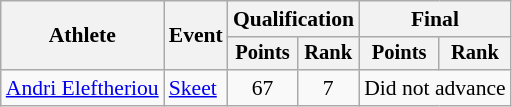<table class="wikitable" style="font-size:90%">
<tr>
<th rowspan="2">Athlete</th>
<th rowspan="2">Event</th>
<th colspan=2>Qualification</th>
<th colspan=2>Final</th>
</tr>
<tr style="font-size:95%">
<th>Points</th>
<th>Rank</th>
<th>Points</th>
<th>Rank</th>
</tr>
<tr align=center>
<td align=left><a href='#'>Andri Eleftheriou</a></td>
<td align=left><a href='#'>Skeet</a></td>
<td>67</td>
<td>7</td>
<td colspan=2>Did not advance</td>
</tr>
</table>
